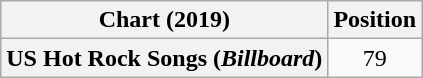<table class="wikitable plainrowheaders" style="text-align:center">
<tr>
<th scope="col">Chart (2019)</th>
<th scope="col">Position</th>
</tr>
<tr>
<th scope="row">US Hot Rock Songs (<em>Billboard</em>)</th>
<td>79</td>
</tr>
</table>
